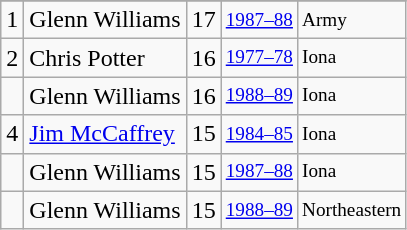<table class="wikitable">
<tr>
</tr>
<tr>
<td>1</td>
<td>Glenn Williams</td>
<td>17</td>
<td style="font-size:80%;"><a href='#'>1987–88</a></td>
<td style="font-size:80%;">Army</td>
</tr>
<tr>
<td>2</td>
<td>Chris Potter</td>
<td>16</td>
<td style="font-size:80%;"><a href='#'>1977–78</a></td>
<td style="font-size:80%;">Iona</td>
</tr>
<tr>
<td></td>
<td>Glenn Williams</td>
<td>16</td>
<td style="font-size:80%;"><a href='#'>1988–89</a></td>
<td style="font-size:80%;">Iona</td>
</tr>
<tr>
<td>4</td>
<td><a href='#'>Jim McCaffrey</a></td>
<td>15</td>
<td style="font-size:80%;"><a href='#'>1984–85</a></td>
<td style="font-size:80%;">Iona</td>
</tr>
<tr>
<td></td>
<td>Glenn Williams</td>
<td>15</td>
<td style="font-size:80%;"><a href='#'>1987–88</a></td>
<td style="font-size:80%;">Iona</td>
</tr>
<tr>
<td></td>
<td>Glenn Williams</td>
<td>15</td>
<td style="font-size:80%;"><a href='#'>1988–89</a></td>
<td style="font-size:80%;">Northeastern</td>
</tr>
</table>
